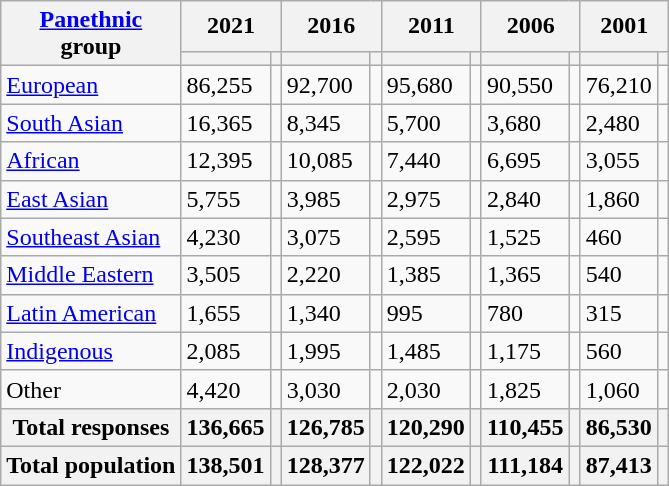<table class="wikitable collapsible sortable">
<tr>
<th rowspan="2"><a href='#'>Panethnic</a><br>group</th>
<th colspan="2">2021</th>
<th colspan="2">2016</th>
<th colspan="2">2011</th>
<th colspan="2">2006</th>
<th colspan="2">2001</th>
</tr>
<tr>
<th><a href='#'></a></th>
<th></th>
<th></th>
<th></th>
<th></th>
<th></th>
<th></th>
<th></th>
<th></th>
<th></th>
</tr>
<tr>
<td><a href='#'>European</a></td>
<td>86,255</td>
<td></td>
<td>92,700</td>
<td></td>
<td>95,680</td>
<td></td>
<td>90,550</td>
<td></td>
<td>76,210</td>
<td></td>
</tr>
<tr>
<td><a href='#'>South Asian</a></td>
<td>16,365</td>
<td></td>
<td>8,345</td>
<td></td>
<td>5,700</td>
<td></td>
<td>3,680</td>
<td></td>
<td>2,480</td>
<td></td>
</tr>
<tr>
<td><a href='#'>African</a></td>
<td>12,395</td>
<td></td>
<td>10,085</td>
<td></td>
<td>7,440</td>
<td></td>
<td>6,695</td>
<td></td>
<td>3,055</td>
<td></td>
</tr>
<tr>
<td><a href='#'>East Asian</a></td>
<td>5,755</td>
<td></td>
<td>3,985</td>
<td></td>
<td>2,975</td>
<td></td>
<td>2,840</td>
<td></td>
<td>1,860</td>
<td></td>
</tr>
<tr>
<td><a href='#'>Southeast Asian</a></td>
<td>4,230</td>
<td></td>
<td>3,075</td>
<td></td>
<td>2,595</td>
<td></td>
<td>1,525</td>
<td></td>
<td>460</td>
<td></td>
</tr>
<tr>
<td><a href='#'>Middle Eastern</a></td>
<td>3,505</td>
<td></td>
<td>2,220</td>
<td></td>
<td>1,385</td>
<td></td>
<td>1,365</td>
<td></td>
<td>540</td>
<td></td>
</tr>
<tr>
<td><a href='#'>Latin American</a></td>
<td>1,655</td>
<td></td>
<td>1,340</td>
<td></td>
<td>995</td>
<td></td>
<td>780</td>
<td></td>
<td>315</td>
<td></td>
</tr>
<tr>
<td><a href='#'>Indigenous</a></td>
<td>2,085</td>
<td></td>
<td>1,995</td>
<td></td>
<td>1,485</td>
<td></td>
<td>1,175</td>
<td></td>
<td>560</td>
<td></td>
</tr>
<tr>
<td>Other</td>
<td>4,420</td>
<td></td>
<td>3,030</td>
<td></td>
<td>2,030</td>
<td></td>
<td>1,825</td>
<td></td>
<td>1,060</td>
<td></td>
</tr>
<tr>
<th>Total responses</th>
<th>136,665</th>
<th></th>
<th>126,785</th>
<th></th>
<th>120,290</th>
<th></th>
<th>110,455</th>
<th></th>
<th>86,530</th>
<th></th>
</tr>
<tr>
<th>Total population</th>
<th>138,501</th>
<th></th>
<th>128,377</th>
<th></th>
<th>122,022</th>
<th></th>
<th>111,184</th>
<th></th>
<th>87,413</th>
<th></th>
</tr>
</table>
